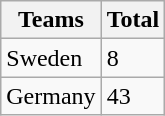<table class="wikitable">
<tr>
<th>Teams</th>
<th>Total</th>
</tr>
<tr>
<td>Sweden</td>
<td>8</td>
</tr>
<tr>
<td>Germany</td>
<td>43</td>
</tr>
</table>
